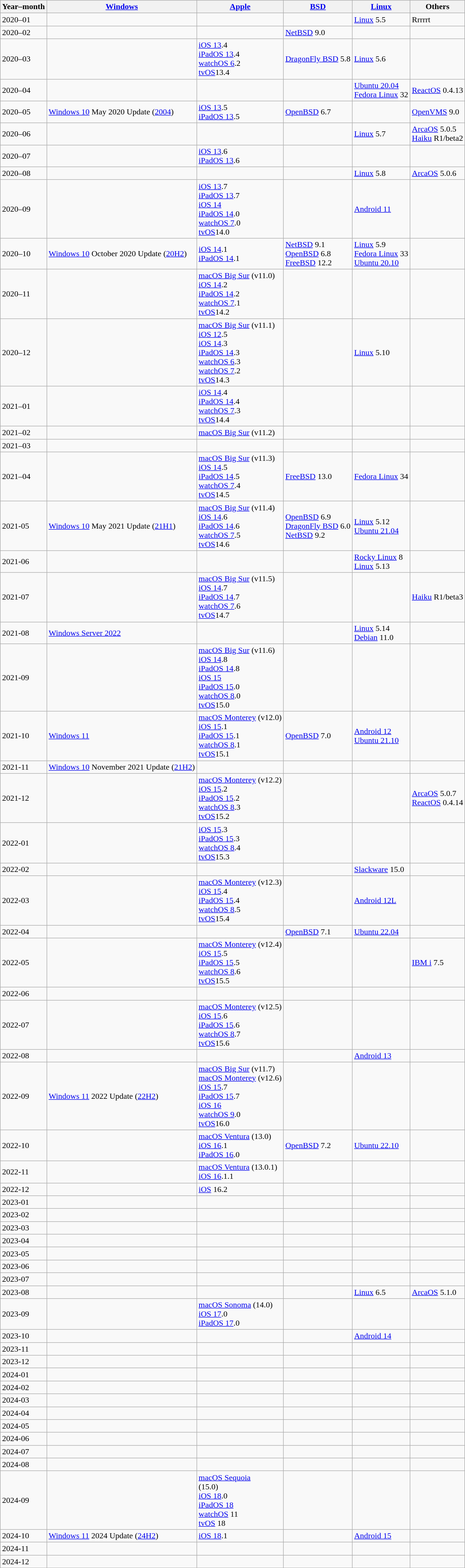<table class="wikitable sortable">
<tr>
<th>Year–month</th>
<th><a href='#'>Windows</a></th>
<th><a href='#'>Apple</a></th>
<th><a href='#'>BSD</a></th>
<th><a href='#'>Linux</a></th>
<th>Others</th>
</tr>
<tr>
<td>2020–01</td>
<td></td>
<td></td>
<td></td>
<td><a href='#'>Linux</a> 5.5</td>
<td>Rrrrrt</td>
</tr>
<tr>
<td>2020–02</td>
<td></td>
<td></td>
<td><a href='#'>NetBSD</a> 9.0</td>
<td></td>
<td></td>
</tr>
<tr>
<td>2020–03</td>
<td></td>
<td><a href='#'>iOS 13</a>.4<br><a href='#'>iPadOS 13</a>.4<br><a href='#'>watchOS 6</a>.2<br><a href='#'>tvOS</a>13.4</td>
<td><a href='#'>DragonFly BSD</a> 5.8</td>
<td><a href='#'>Linux</a> 5.6</td>
<td></td>
</tr>
<tr>
<td>2020–04</td>
<td></td>
<td></td>
<td></td>
<td><a href='#'>Ubuntu 20.04</a><br><a href='#'>Fedora Linux</a> 32</td>
<td><a href='#'>ReactOS</a> 0.4.13</td>
</tr>
<tr>
<td>2020–05</td>
<td><a href='#'>Windows 10</a> May 2020 Update (<a href='#'>2004</a>)</td>
<td><a href='#'>iOS 13</a>.5<br><a href='#'>iPadOS 13</a>.5</td>
<td><a href='#'>OpenBSD</a> 6.7</td>
<td></td>
<td><a href='#'>OpenVMS</a> 9.0</td>
</tr>
<tr>
<td>2020–06</td>
<td></td>
<td></td>
<td></td>
<td><a href='#'>Linux</a> 5.7</td>
<td><a href='#'>ArcaOS</a> 5.0.5<br><a href='#'>Haiku</a> R1/beta2</td>
</tr>
<tr>
<td>2020–07</td>
<td></td>
<td><a href='#'>iOS 13</a>.6<br><a href='#'>iPadOS 13</a>.6</td>
<td></td>
<td></td>
<td></td>
</tr>
<tr>
<td>2020–08</td>
<td></td>
<td></td>
<td></td>
<td><a href='#'>Linux</a> 5.8</td>
<td><a href='#'>ArcaOS</a> 5.0.6</td>
</tr>
<tr>
<td>2020–09</td>
<td></td>
<td><a href='#'>iOS 13</a>.7<br><a href='#'>iPadOS 13</a>.7<br><a href='#'>iOS 14</a><br><a href='#'>iPadOS 14</a>.0<br><a href='#'>watchOS 7</a>.0<br><a href='#'>tvOS</a>14.0</td>
<td></td>
<td><a href='#'>Android 11</a></td>
<td></td>
</tr>
<tr>
<td>2020–10</td>
<td><a href='#'>Windows 10</a> October 2020 Update (<a href='#'>20H2</a>)</td>
<td><a href='#'>iOS 14</a>.1<br><a href='#'>iPadOS 14</a>.1</td>
<td><a href='#'>NetBSD</a> 9.1<br><a href='#'>OpenBSD</a> 6.8<br><a href='#'>FreeBSD</a> 12.2</td>
<td><a href='#'>Linux</a> 5.9<br><a href='#'>Fedora Linux</a> 33<br><a href='#'>Ubuntu 20.10</a></td>
<td></td>
</tr>
<tr>
<td>2020–11</td>
<td></td>
<td><a href='#'>macOS Big Sur</a> (v11.0)<br><a href='#'>iOS 14</a>.2<br><a href='#'>iPadOS 14</a>.2<br><a href='#'>watchOS 7</a>.1<br><a href='#'>tvOS</a>14.2</td>
<td></td>
<td></td>
<td></td>
</tr>
<tr>
<td>2020–12</td>
<td></td>
<td><a href='#'>macOS Big Sur</a> (v11.1)<br><a href='#'>iOS 12</a>.5<br><a href='#'>iOS 14</a>.3<br><a href='#'>iPadOS 14</a>.3<br><a href='#'>watchOS 6</a>.3<br><a href='#'>watchOS 7</a>.2<br><a href='#'>tvOS</a>14.3</td>
<td></td>
<td><a href='#'>Linux</a> 5.10</td>
<td></td>
</tr>
<tr>
<td>2021–01</td>
<td></td>
<td><a href='#'>iOS 14</a>.4<br><a href='#'>iPadOS 14</a>.4<br><a href='#'>watchOS 7</a>.3<br><a href='#'>tvOS</a>14.4</td>
<td></td>
<td></td>
<td></td>
</tr>
<tr>
<td>2021–02</td>
<td></td>
<td><a href='#'>macOS Big Sur</a> (v11.2)</td>
<td></td>
<td></td>
<td></td>
</tr>
<tr>
<td>2021–03</td>
<td></td>
<td></td>
<td></td>
<td></td>
<td></td>
</tr>
<tr>
<td>2021–04</td>
<td></td>
<td><a href='#'>macOS Big Sur</a> (v11.3)<br><a href='#'>iOS 14</a>.5<br><a href='#'>iPadOS 14</a>.5<br><a href='#'>watchOS 7</a>.4<br><a href='#'>tvOS</a>14.5</td>
<td><a href='#'>FreeBSD</a> 13.0</td>
<td><a href='#'>Fedora Linux</a> 34</td>
<td></td>
</tr>
<tr>
<td>2021-05</td>
<td><a href='#'>Windows 10</a> May 2021 Update (<a href='#'>21H1</a>)</td>
<td><a href='#'>macOS Big Sur</a> (v11.4)<br><a href='#'>iOS 14</a>.6<br><a href='#'>iPadOS 14</a>.6<br><a href='#'>watchOS 7</a>.5<br><a href='#'>tvOS</a>14.6</td>
<td><a href='#'>OpenBSD</a> 6.9<br><a href='#'>DragonFly BSD</a> 6.0<br><a href='#'>NetBSD</a> 9.2</td>
<td><a href='#'>Linux</a> 5.12<br><a href='#'>Ubuntu 21.04</a></td>
<td></td>
</tr>
<tr>
<td>2021-06</td>
<td></td>
<td></td>
<td></td>
<td><a href='#'>Rocky Linux</a> 8<br><a href='#'>Linux</a> 5.13</td>
<td></td>
</tr>
<tr>
<td>2021-07</td>
<td></td>
<td><a href='#'>macOS Big Sur</a> (v11.5)<br><a href='#'>iOS 14</a>.7<br><a href='#'>iPadOS 14</a>.7<br><a href='#'>watchOS 7</a>.6<br><a href='#'>tvOS</a>14.7</td>
<td></td>
<td></td>
<td><a href='#'>Haiku</a> R1/beta3</td>
</tr>
<tr>
<td>2021-08</td>
<td><a href='#'>Windows Server 2022</a></td>
<td></td>
<td></td>
<td><a href='#'>Linux</a> 5.14<br><a href='#'>Debian</a> 11.0</td>
<td></td>
</tr>
<tr>
<td>2021-09</td>
<td></td>
<td><a href='#'>macOS Big Sur</a> (v11.6)<br><a href='#'>iOS 14</a>.8<br><a href='#'>iPadOS 14</a>.8<br><a href='#'>iOS 15</a><br><a href='#'>iPadOS 15</a>.0<br><a href='#'>watchOS 8</a>.0<br><a href='#'>tvOS</a>15.0</td>
<td></td>
<td></td>
</tr>
<tr>
<td>2021-10</td>
<td><a href='#'>Windows 11</a></td>
<td><a href='#'>macOS Monterey</a> (v12.0)<br><a href='#'>iOS 15</a>.1<br><a href='#'>iPadOS 15</a>.1<br><a href='#'>watchOS 8</a>.1<br><a href='#'>tvOS</a>15.1</td>
<td><a href='#'>OpenBSD</a> 7.0</td>
<td><a href='#'>Android 12</a><br><a href='#'>Ubuntu 21.10</a></td>
<td></td>
</tr>
<tr>
<td>2021-11</td>
<td><a href='#'>Windows 10</a> November 2021 Update (<a href='#'>21H2</a>)</td>
<td></td>
<td></td>
<td></td>
</tr>
<tr>
<td>2021-12</td>
<td></td>
<td><a href='#'>macOS Monterey</a> (v12.2)<br><a href='#'>iOS 15</a>.2<br><a href='#'>iPadOS 15</a>.2<br><a href='#'>watchOS 8</a>.3<br><a href='#'>tvOS</a>15.2</td>
<td></td>
<td></td>
<td><a href='#'>ArcaOS</a> 5.0.7<br><a href='#'>ReactOS</a> 0.4.14</td>
</tr>
<tr>
<td>2022-01</td>
<td></td>
<td><a href='#'>iOS 15</a>.3<br><a href='#'>iPadOS 15</a>.3<br><a href='#'>watchOS 8</a>.4<br><a href='#'>tvOS</a>15.3</td>
<td></td>
<td></td>
<td></td>
</tr>
<tr>
<td>2022-02</td>
<td></td>
<td></td>
<td></td>
<td><a href='#'>Slackware</a> 15.0</td>
<td></td>
</tr>
<tr>
<td>2022-03</td>
<td></td>
<td><a href='#'>macOS Monterey</a> (v12.3)<br><a href='#'>iOS 15</a>.4<br><a href='#'>iPadOS 15</a>.4<br><a href='#'>watchOS 8</a>.5<br><a href='#'>tvOS</a>15.4</td>
<td></td>
<td><a href='#'>Android 12L</a></td>
<td></td>
</tr>
<tr>
<td>2022-04</td>
<td></td>
<td></td>
<td><a href='#'>OpenBSD</a> 7.1</td>
<td><a href='#'>Ubuntu 22.04</a></td>
<td></td>
</tr>
<tr>
<td>2022-05</td>
<td></td>
<td><a href='#'>macOS Monterey</a> (v12.4)<br><a href='#'>iOS 15</a>.5<br><a href='#'>iPadOS 15</a>.5<br><a href='#'>watchOS 8</a>.6<br><a href='#'>tvOS</a>15.5</td>
<td></td>
<td></td>
<td><a href='#'>IBM i</a> 7.5</td>
</tr>
<tr>
<td>2022-06</td>
<td></td>
<td></td>
<td></td>
<td></td>
<td></td>
</tr>
<tr>
<td>2022-07</td>
<td></td>
<td><a href='#'>macOS Monterey</a> (v12.5)<br><a href='#'>iOS 15</a>.6<br><a href='#'>iPadOS 15</a>.6<br><a href='#'>watchOS 8</a>.7<br><a href='#'>tvOS</a>15.6</td>
<td></td>
<td></td>
<td></td>
</tr>
<tr>
<td>2022-08</td>
<td></td>
<td></td>
<td></td>
<td><a href='#'>Android 13</a></td>
<td></td>
</tr>
<tr>
<td>2022-09</td>
<td><a href='#'>Windows 11</a> 2022 Update (<a href='#'>22H2</a>)</td>
<td><a href='#'>macOS Big Sur</a> (v11.7)<br><a href='#'>macOS Monterey</a> (v12.6)<br><a href='#'>iOS 15</a>.7<br><a href='#'>iPadOS 15</a>.7<br><a href='#'>iOS 16</a><br><a href='#'>watchOS 9</a>.0<br><a href='#'>tvOS</a>16.0</td>
<td></td>
<td></td>
<td></td>
</tr>
<tr>
<td>2022-10</td>
<td></td>
<td><a href='#'>macOS Ventura</a> (13.0)<br><a href='#'>iOS 16</a>.1<br><a href='#'>iPadOS 16</a>.0</td>
<td><a href='#'>OpenBSD</a> 7.2</td>
<td><a href='#'>Ubuntu 22.10</a></td>
<td></td>
</tr>
<tr>
<td>2022-11</td>
<td></td>
<td><a href='#'>macOS Ventura</a> (13.0.1)<br><a href='#'>iOS 16</a>.1.1</td>
<td></td>
<td></td>
<td></td>
</tr>
<tr>
<td>2022-12</td>
<td></td>
<td><a href='#'>iOS</a> 16.2</td>
<td></td>
<td></td>
<td></td>
</tr>
<tr>
<td>2023-01</td>
<td></td>
<td></td>
<td></td>
<td></td>
<td></td>
</tr>
<tr>
<td>2023-02</td>
<td></td>
<td></td>
<td></td>
<td></td>
<td></td>
</tr>
<tr>
<td>2023-03</td>
<td></td>
<td></td>
<td></td>
<td></td>
<td></td>
</tr>
<tr>
<td>2023-04</td>
<td></td>
<td></td>
<td></td>
<td></td>
</tr>
<tr>
<td>2023-05</td>
<td></td>
<td></td>
<td></td>
<td></td>
<td></td>
</tr>
<tr>
<td>2023-06</td>
<td></td>
<td></td>
<td></td>
<td></td>
<td></td>
</tr>
<tr>
<td>2023-07</td>
<td></td>
<td></td>
<td></td>
<td></td>
<td></td>
</tr>
<tr>
<td>2023-08</td>
<td></td>
<td></td>
<td></td>
<td><a href='#'>Linux</a> 6.5</td>
<td><a href='#'>ArcaOS</a> 5.1.0</td>
</tr>
<tr>
<td>2023-09</td>
<td></td>
<td><a href='#'>macOS Sonoma</a> (14.0)<br><a href='#'>iOS 17</a>.0<br><a href='#'>iPadOS 17</a>.0</td>
<td></td>
<td></td>
<td></td>
</tr>
<tr>
<td>2023-10</td>
<td></td>
<td></td>
<td></td>
<td><a href='#'>Android 14</a></td>
<td></td>
</tr>
<tr>
<td>2023-11</td>
<td></td>
<td></td>
<td></td>
<td></td>
<td></td>
</tr>
<tr>
<td>2023-12</td>
<td></td>
<td></td>
<td></td>
<td></td>
<td></td>
</tr>
<tr>
<td>2024-01</td>
<td></td>
<td></td>
<td></td>
<td></td>
<td></td>
</tr>
<tr>
<td>2024-02</td>
<td></td>
<td></td>
<td></td>
<td></td>
<td></td>
</tr>
<tr>
<td>2024-03</td>
<td></td>
<td></td>
<td></td>
<td></td>
<td></td>
</tr>
<tr>
<td>2024-04</td>
<td></td>
<td></td>
<td></td>
<td></td>
<td></td>
</tr>
<tr>
<td>2024-05</td>
<td></td>
<td></td>
<td></td>
<td></td>
<td></td>
</tr>
<tr>
<td>2024-06</td>
<td></td>
<td></td>
<td></td>
<td></td>
<td></td>
</tr>
<tr>
<td>2024-07</td>
<td></td>
<td></td>
<td></td>
<td></td>
<td></td>
</tr>
<tr>
<td>2024-08</td>
<td></td>
<td></td>
<td></td>
<td></td>
<td></td>
</tr>
<tr>
<td>2024-09</td>
<td></td>
<td><a href='#'>macOS Sequoia</a><br>(15.0)<br><a href='#'>iOS 18</a>.0<br><a href='#'>iPadOS 18</a><br><a href='#'>watchOS</a> 11<br><a href='#'>tvOS</a> 18</td>
<td></td>
<td></td>
<td></td>
</tr>
<tr>
<td>2024-10</td>
<td><a href='#'>Windows 11</a> 2024 Update (<a href='#'>24H2</a>)</td>
<td><a href='#'>iOS 18</a>.1</td>
<td></td>
<td><a href='#'>Android 15</a></td>
<td></td>
</tr>
<tr>
<td>2024-11</td>
<td></td>
<td></td>
<td></td>
<td></td>
<td></td>
</tr>
<tr>
<td>2024-12</td>
<td></td>
<td></td>
<td></td>
<td></td>
<td></td>
</tr>
</table>
